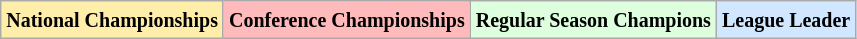<table class="wikitable">
<tr>
<td style="background:#fea;"><small><strong>National Championships</strong></small></td>
<td style="background:#fbb;"><small><strong>Conference Championships</strong></small></td>
<td style="background:#dfd;"><small><strong>Regular Season Champions</strong></small></td>
<td style="background:#d0e7ff;"><small><strong>League Leader</strong></small></td>
</tr>
</table>
